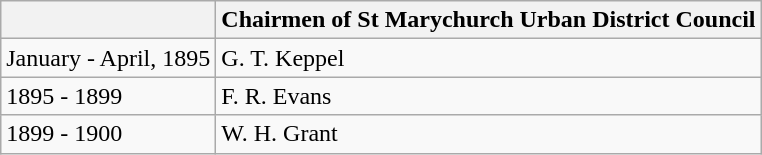<table class="wikitable">
<tr>
<th></th>
<th>Chairmen of St Marychurch Urban District Council</th>
</tr>
<tr>
<td>January - April, 1895</td>
<td>G. T. Keppel</td>
</tr>
<tr>
<td>1895 - 1899</td>
<td>F. R. Evans</td>
</tr>
<tr>
<td>1899 - 1900</td>
<td>W. H. Grant</td>
</tr>
</table>
